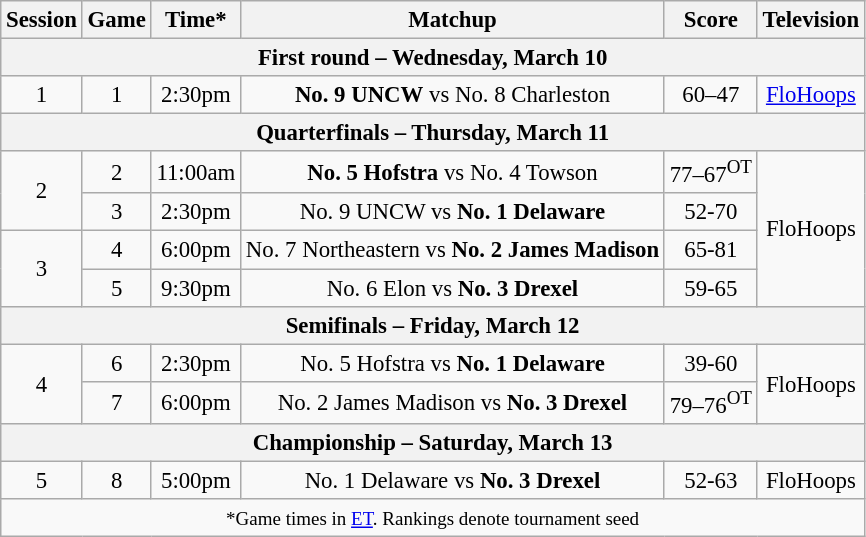<table class="wikitable" style="font-size: 95%;text-align:center">
<tr>
<th>Session</th>
<th>Game</th>
<th>Time*</th>
<th>Matchup</th>
<th>Score</th>
<th>Television</th>
</tr>
<tr>
<th colspan=6>First round – Wednesday, March 10</th>
</tr>
<tr>
<td>1</td>
<td>1</td>
<td>2:30pm</td>
<td><strong>No. 9 UNCW</strong> vs No. 8 Charleston</td>
<td>60–47</td>
<td><a href='#'>FloHoops</a></td>
</tr>
<tr>
<th colspan=6>Quarterfinals – Thursday, March 11</th>
</tr>
<tr>
<td rowspan=2>2</td>
<td>2</td>
<td>11:00am</td>
<td><strong>No. 5 Hofstra</strong> vs No. 4 Towson</td>
<td>77–67<sup>OT</sup></td>
<td rowspan=4>FloHoops</td>
</tr>
<tr>
<td>3</td>
<td>2:30pm</td>
<td>No. 9 UNCW vs <strong>No. 1 Delaware</strong></td>
<td>52-70</td>
</tr>
<tr>
<td rowspan=2>3</td>
<td>4</td>
<td>6:00pm</td>
<td>No. 7 Northeastern vs <strong>No. 2 James Madison</strong></td>
<td>65-81</td>
</tr>
<tr>
<td>5</td>
<td>9:30pm</td>
<td>No. 6 Elon vs <strong>No. 3 Drexel</strong></td>
<td>59-65</td>
</tr>
<tr>
<th colspan=6>Semifinals – Friday, March 12</th>
</tr>
<tr>
<td rowspan=2>4</td>
<td>6</td>
<td>2:30pm</td>
<td>No. 5 Hofstra vs <strong>No. 1 Delaware</strong></td>
<td>39-60</td>
<td rowspan=2>FloHoops</td>
</tr>
<tr>
<td>7</td>
<td>6:00pm</td>
<td>No. 2 James Madison vs <strong>No. 3 Drexel</strong></td>
<td>79–76<sup>OT</sup></td>
</tr>
<tr>
<th colspan=6>Championship – Saturday, March 13</th>
</tr>
<tr>
<td>5</td>
<td>8</td>
<td>5:00pm</td>
<td>No. 1 Delaware vs <strong>No. 3 Drexel</strong></td>
<td>52-63</td>
<td>FloHoops</td>
</tr>
<tr>
<td colspan=6><small>*Game times in <a href='#'>ET</a>. Rankings denote tournament seed</small></td>
</tr>
</table>
